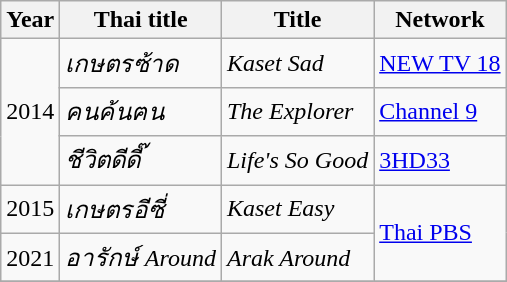<table class="wikitable">
<tr>
<th>Year</th>
<th>Thai title</th>
<th>Title</th>
<th>Network</th>
</tr>
<tr>
<td rowspan="3">2014</td>
<td><em>เกษตรซ้าด</em></td>
<td><em>Kaset Sad</em></td>
<td><a href='#'>NEW TV 18</a></td>
</tr>
<tr>
<td><em>คนค้นฅน</em></td>
<td><em>The Explorer</em></td>
<td><a href='#'>Channel 9</a></td>
</tr>
<tr>
<td><em>ชีวิตดีดี๊</em></td>
<td><em>Life's So Good</em></td>
<td><a href='#'>3HD33</a></td>
</tr>
<tr>
<td>2015</td>
<td><em>เกษตรอีซี่</em></td>
<td><em>Kaset Easy</em></td>
<td rowspan="2"><a href='#'>Thai PBS</a></td>
</tr>
<tr>
<td>2021</td>
<td><em>อารักษ์ Around</em></td>
<td><em>Arak Around</em></td>
</tr>
<tr>
</tr>
</table>
